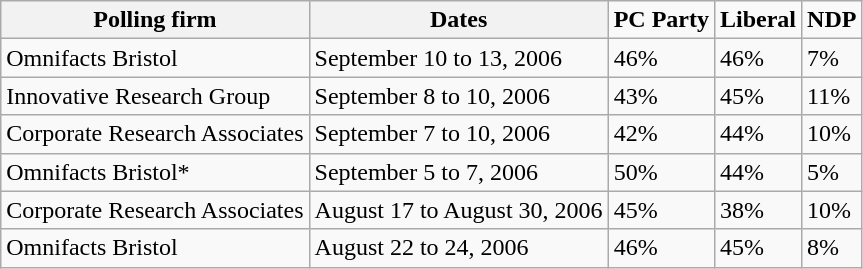<table class="wikitable">
<tr>
<th>Polling firm</th>
<th>Dates</th>
<td><strong>PC Party</strong></td>
<td><strong>Liberal</strong></td>
<td><strong>NDP</strong></td>
</tr>
<tr>
<td>Omnifacts Bristol</td>
<td>September 10 to 13, 2006</td>
<td>46%</td>
<td>46%</td>
<td>7%</td>
</tr>
<tr>
<td>Innovative Research Group</td>
<td>September 8 to 10, 2006</td>
<td>43%</td>
<td>45%</td>
<td>11%</td>
</tr>
<tr>
<td>Corporate Research Associates</td>
<td>September 7 to 10, 2006</td>
<td>42%</td>
<td>44%</td>
<td>10%</td>
</tr>
<tr>
<td>Omnifacts Bristol*</td>
<td>September 5 to 7, 2006</td>
<td>50%</td>
<td>44%</td>
<td>5%</td>
</tr>
<tr>
<td>Corporate Research Associates</td>
<td>August 17 to August 30, 2006</td>
<td>45%</td>
<td>38%</td>
<td>10%</td>
</tr>
<tr>
<td>Omnifacts Bristol</td>
<td>August 22 to 24, 2006</td>
<td>46%</td>
<td>45%</td>
<td>8%</td>
</tr>
</table>
